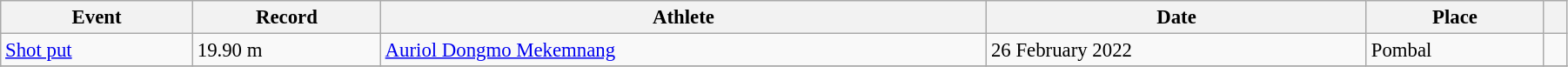<table class="wikitable" style="font-size:95%; width: 95%;">
<tr>
<th>Event</th>
<th>Record</th>
<th>Athlete</th>
<th>Date</th>
<th>Place</th>
<th></th>
</tr>
<tr>
<td><a href='#'>Shot put</a></td>
<td>19.90 m </td>
<td><a href='#'>Auriol Dongmo Mekemnang</a> </td>
<td>26 February 2022</td>
<td>Pombal</td>
<td></td>
</tr>
<tr>
</tr>
</table>
